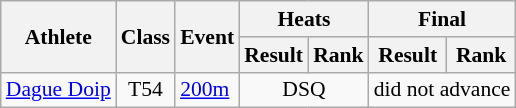<table class=wikitable style="font-size:90%">
<tr>
<th rowspan="2">Athlete</th>
<th rowspan="2">Class</th>
<th rowspan="2">Event</th>
<th colspan="2">Heats</th>
<th colspan="2">Final</th>
</tr>
<tr>
<th>Result</th>
<th>Rank</th>
<th>Result</th>
<th>Rank</th>
</tr>
<tr>
<td><a href='#'>Dague Doip</a></td>
<td style="text-align:center;">T54</td>
<td><a href='#'>200m</a></td>
<td style="text-align:center;" colspan="2">DSQ</td>
<td style="text-align:center;" colspan="2">did not advance</td>
</tr>
</table>
